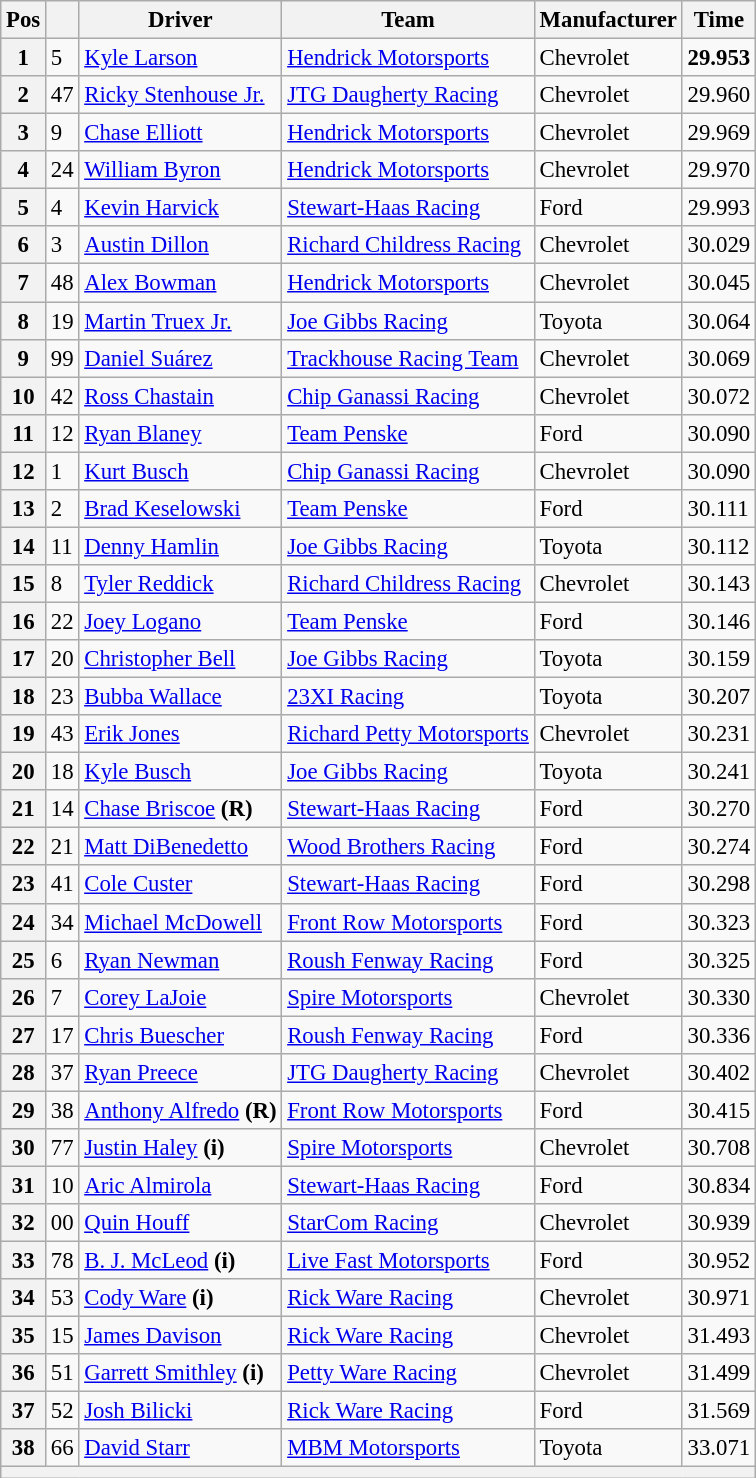<table class="wikitable" style="font-size:95%">
<tr>
<th>Pos</th>
<th></th>
<th>Driver</th>
<th>Team</th>
<th>Manufacturer</th>
<th>Time</th>
</tr>
<tr>
<th>1</th>
<td>5</td>
<td><a href='#'>Kyle Larson</a></td>
<td><a href='#'>Hendrick Motorsports</a></td>
<td>Chevrolet</td>
<td><strong>29.953</strong></td>
</tr>
<tr>
<th>2</th>
<td>47</td>
<td><a href='#'>Ricky Stenhouse Jr.</a></td>
<td><a href='#'>JTG Daugherty Racing</a></td>
<td>Chevrolet</td>
<td>29.960</td>
</tr>
<tr>
<th>3</th>
<td>9</td>
<td><a href='#'>Chase Elliott</a></td>
<td><a href='#'>Hendrick Motorsports</a></td>
<td>Chevrolet</td>
<td>29.969</td>
</tr>
<tr>
<th>4</th>
<td>24</td>
<td><a href='#'>William Byron</a></td>
<td><a href='#'>Hendrick Motorsports</a></td>
<td>Chevrolet</td>
<td>29.970</td>
</tr>
<tr>
<th>5</th>
<td>4</td>
<td><a href='#'>Kevin Harvick</a></td>
<td><a href='#'>Stewart-Haas Racing</a></td>
<td>Ford</td>
<td>29.993</td>
</tr>
<tr>
<th>6</th>
<td>3</td>
<td><a href='#'>Austin Dillon</a></td>
<td><a href='#'>Richard Childress Racing</a></td>
<td>Chevrolet</td>
<td>30.029</td>
</tr>
<tr>
<th>7</th>
<td>48</td>
<td><a href='#'>Alex Bowman</a></td>
<td><a href='#'>Hendrick Motorsports</a></td>
<td>Chevrolet</td>
<td>30.045</td>
</tr>
<tr>
<th>8</th>
<td>19</td>
<td><a href='#'>Martin Truex Jr.</a></td>
<td><a href='#'>Joe Gibbs Racing</a></td>
<td>Toyota</td>
<td>30.064</td>
</tr>
<tr>
<th>9</th>
<td>99</td>
<td><a href='#'>Daniel Suárez</a></td>
<td><a href='#'>Trackhouse Racing Team</a></td>
<td>Chevrolet</td>
<td>30.069</td>
</tr>
<tr>
<th>10</th>
<td>42</td>
<td><a href='#'>Ross Chastain</a></td>
<td><a href='#'>Chip Ganassi Racing</a></td>
<td>Chevrolet</td>
<td>30.072</td>
</tr>
<tr>
<th>11</th>
<td>12</td>
<td><a href='#'>Ryan Blaney</a></td>
<td><a href='#'>Team Penske</a></td>
<td>Ford</td>
<td>30.090</td>
</tr>
<tr>
<th>12</th>
<td>1</td>
<td><a href='#'>Kurt Busch</a></td>
<td><a href='#'>Chip Ganassi Racing</a></td>
<td>Chevrolet</td>
<td>30.090</td>
</tr>
<tr>
<th>13</th>
<td>2</td>
<td><a href='#'>Brad Keselowski</a></td>
<td><a href='#'>Team Penske</a></td>
<td>Ford</td>
<td>30.111</td>
</tr>
<tr>
<th>14</th>
<td>11</td>
<td><a href='#'>Denny Hamlin</a></td>
<td><a href='#'>Joe Gibbs Racing</a></td>
<td>Toyota</td>
<td>30.112</td>
</tr>
<tr>
<th>15</th>
<td>8</td>
<td><a href='#'>Tyler Reddick</a></td>
<td><a href='#'>Richard Childress Racing</a></td>
<td>Chevrolet</td>
<td>30.143</td>
</tr>
<tr>
<th>16</th>
<td>22</td>
<td><a href='#'>Joey Logano</a></td>
<td><a href='#'>Team Penske</a></td>
<td>Ford</td>
<td>30.146</td>
</tr>
<tr>
<th>17</th>
<td>20</td>
<td><a href='#'>Christopher Bell</a></td>
<td><a href='#'>Joe Gibbs Racing</a></td>
<td>Toyota</td>
<td>30.159</td>
</tr>
<tr>
<th>18</th>
<td>23</td>
<td><a href='#'>Bubba Wallace</a></td>
<td><a href='#'>23XI Racing</a></td>
<td>Toyota</td>
<td>30.207</td>
</tr>
<tr>
<th>19</th>
<td>43</td>
<td><a href='#'>Erik Jones</a></td>
<td><a href='#'>Richard Petty Motorsports</a></td>
<td>Chevrolet</td>
<td>30.231</td>
</tr>
<tr>
<th>20</th>
<td>18</td>
<td><a href='#'>Kyle Busch</a></td>
<td><a href='#'>Joe Gibbs Racing</a></td>
<td>Toyota</td>
<td>30.241</td>
</tr>
<tr>
<th>21</th>
<td>14</td>
<td><a href='#'>Chase Briscoe</a> <strong>(R)</strong></td>
<td><a href='#'>Stewart-Haas Racing</a></td>
<td>Ford</td>
<td>30.270</td>
</tr>
<tr>
<th>22</th>
<td>21</td>
<td><a href='#'>Matt DiBenedetto</a></td>
<td><a href='#'>Wood Brothers Racing</a></td>
<td>Ford</td>
<td>30.274</td>
</tr>
<tr>
<th>23</th>
<td>41</td>
<td><a href='#'>Cole Custer</a></td>
<td><a href='#'>Stewart-Haas Racing</a></td>
<td>Ford</td>
<td>30.298</td>
</tr>
<tr>
<th>24</th>
<td>34</td>
<td><a href='#'>Michael McDowell</a></td>
<td><a href='#'>Front Row Motorsports</a></td>
<td>Ford</td>
<td>30.323</td>
</tr>
<tr>
<th>25</th>
<td>6</td>
<td><a href='#'>Ryan Newman</a></td>
<td><a href='#'>Roush Fenway Racing</a></td>
<td>Ford</td>
<td>30.325</td>
</tr>
<tr>
<th>26</th>
<td>7</td>
<td><a href='#'>Corey LaJoie</a></td>
<td><a href='#'>Spire Motorsports</a></td>
<td>Chevrolet</td>
<td>30.330</td>
</tr>
<tr>
<th>27</th>
<td>17</td>
<td><a href='#'>Chris Buescher</a></td>
<td><a href='#'>Roush Fenway Racing</a></td>
<td>Ford</td>
<td>30.336</td>
</tr>
<tr>
<th>28</th>
<td>37</td>
<td><a href='#'>Ryan Preece</a></td>
<td><a href='#'>JTG Daugherty Racing</a></td>
<td>Chevrolet</td>
<td>30.402</td>
</tr>
<tr>
<th>29</th>
<td>38</td>
<td><a href='#'>Anthony Alfredo</a> <strong>(R)</strong></td>
<td><a href='#'>Front Row Motorsports</a></td>
<td>Ford</td>
<td>30.415</td>
</tr>
<tr>
<th>30</th>
<td>77</td>
<td><a href='#'>Justin Haley</a> <strong>(i)</strong></td>
<td><a href='#'>Spire Motorsports</a></td>
<td>Chevrolet</td>
<td>30.708</td>
</tr>
<tr>
<th>31</th>
<td>10</td>
<td><a href='#'>Aric Almirola</a></td>
<td><a href='#'>Stewart-Haas Racing</a></td>
<td>Ford</td>
<td>30.834</td>
</tr>
<tr>
<th>32</th>
<td>00</td>
<td><a href='#'>Quin Houff</a></td>
<td><a href='#'>StarCom Racing</a></td>
<td>Chevrolet</td>
<td>30.939</td>
</tr>
<tr>
<th>33</th>
<td>78</td>
<td><a href='#'>B. J. McLeod</a> <strong>(i)</strong></td>
<td><a href='#'>Live Fast Motorsports</a></td>
<td>Ford</td>
<td>30.952</td>
</tr>
<tr>
<th>34</th>
<td>53</td>
<td><a href='#'>Cody Ware</a> <strong>(i)</strong></td>
<td><a href='#'>Rick Ware Racing</a></td>
<td>Chevrolet</td>
<td>30.971</td>
</tr>
<tr>
<th>35</th>
<td>15</td>
<td><a href='#'>James Davison</a></td>
<td><a href='#'>Rick Ware Racing</a></td>
<td>Chevrolet</td>
<td>31.493</td>
</tr>
<tr>
<th>36</th>
<td>51</td>
<td><a href='#'>Garrett Smithley</a> <strong>(i)</strong></td>
<td><a href='#'>Petty Ware Racing</a></td>
<td>Chevrolet</td>
<td>31.499</td>
</tr>
<tr>
<th>37</th>
<td>52</td>
<td><a href='#'>Josh Bilicki</a></td>
<td><a href='#'>Rick Ware Racing</a></td>
<td>Ford</td>
<td>31.569</td>
</tr>
<tr>
<th>38</th>
<td>66</td>
<td><a href='#'>David Starr</a></td>
<td><a href='#'>MBM Motorsports</a></td>
<td>Toyota</td>
<td>33.071</td>
</tr>
<tr>
<th colspan="6"></th>
</tr>
</table>
